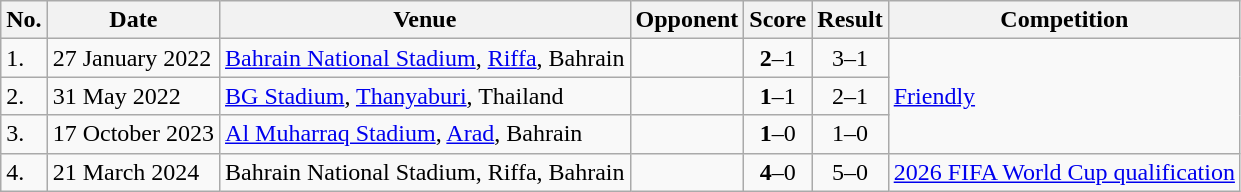<table class="wikitable">
<tr>
<th>No.</th>
<th>Date</th>
<th>Venue</th>
<th>Opponent</th>
<th>Score</th>
<th>Result</th>
<th>Competition</th>
</tr>
<tr>
<td>1.</td>
<td>27 January 2022</td>
<td><a href='#'>Bahrain National Stadium</a>, <a href='#'>Riffa</a>, Bahrain</td>
<td></td>
<td align=center><strong>2</strong>–1</td>
<td align=center>3–1</td>
<td rowspan=3><a href='#'>Friendly</a></td>
</tr>
<tr>
<td>2.</td>
<td>31 May 2022</td>
<td><a href='#'>BG Stadium</a>, <a href='#'>Thanyaburi</a>, Thailand</td>
<td></td>
<td align=center><strong>1</strong>–1</td>
<td align=center>2–1</td>
</tr>
<tr>
<td>3.</td>
<td>17 October 2023</td>
<td><a href='#'>Al Muharraq Stadium</a>, <a href='#'>Arad</a>, Bahrain</td>
<td></td>
<td align=center><strong>1</strong>–0</td>
<td align=center>1–0</td>
</tr>
<tr>
<td>4.</td>
<td>21 March 2024</td>
<td>Bahrain National Stadium, Riffa, Bahrain</td>
<td></td>
<td align=center><strong>4</strong>–0</td>
<td align=center>5–0</td>
<td><a href='#'>2026 FIFA World Cup qualification</a></td>
</tr>
</table>
